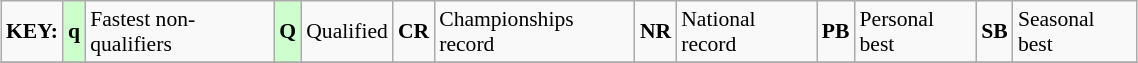<table class="wikitable" style="margin:0.5em auto; font-size:90%;position:relative;" width=60%>
<tr>
<td><strong>KEY:</strong></td>
<td bgcolor=ccffcc align=center><strong>q</strong></td>
<td>Fastest non-qualifiers</td>
<td bgcolor=ccffcc align=center><strong>Q</strong></td>
<td>Qualified</td>
<td align=center><strong>CR</strong></td>
<td>Championships record</td>
<td align=center><strong>NR</strong></td>
<td>National record</td>
<td align=center><strong>PB</strong></td>
<td>Personal best</td>
<td align=center><strong>SB</strong></td>
<td>Seasonal best</td>
</tr>
<tr>
</tr>
</table>
